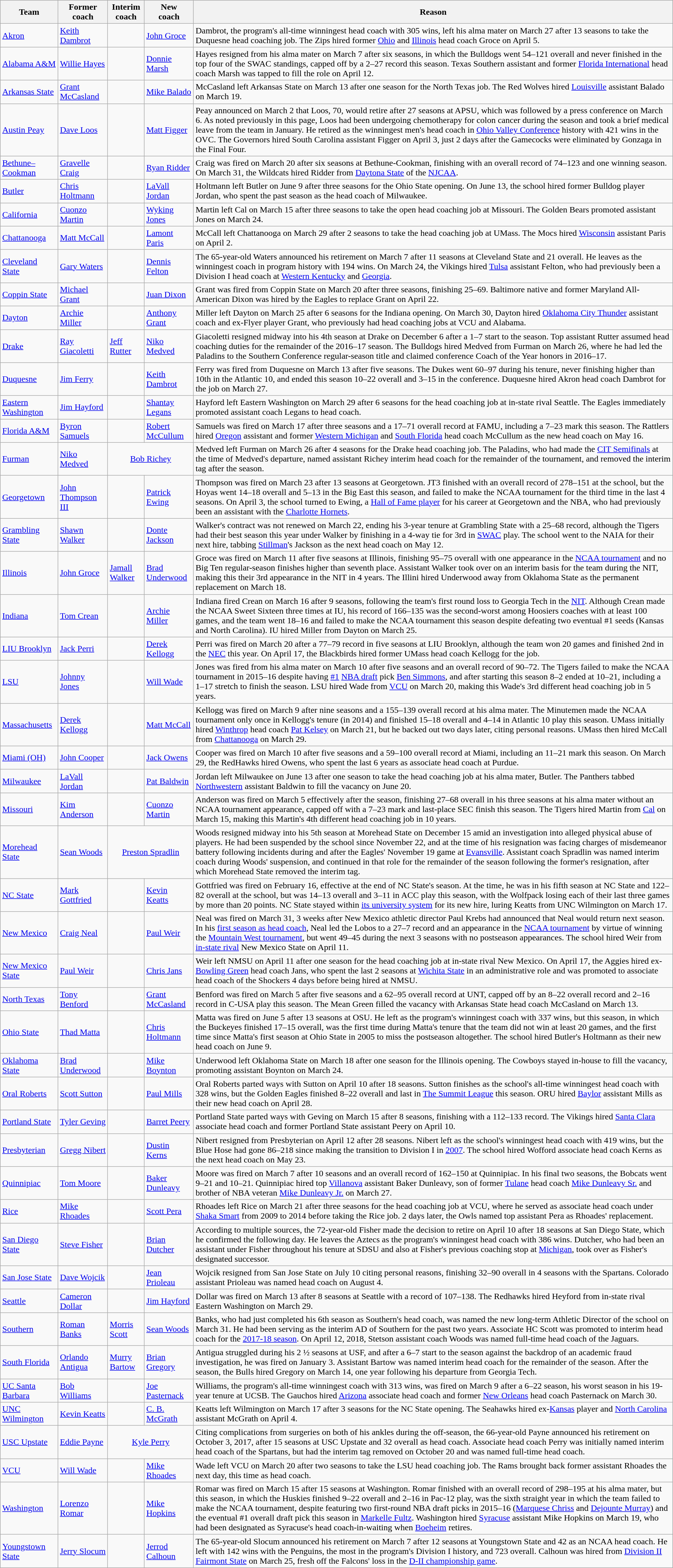<table class="wikitable">
<tr>
<th>Team</th>
<th>Former<br>coach</th>
<th>Interim<br>coach</th>
<th>New<br>coach</th>
<th>Reason</th>
</tr>
<tr>
<td><a href='#'>Akron</a></td>
<td><a href='#'>Keith Dambrot</a></td>
<td></td>
<td><a href='#'>John Groce</a></td>
<td>Dambrot, the program's all-time winningest head coach with 305 wins, left his alma mater on March 27 after 13 seasons to take the Duquesne head coaching job. The Zips hired former <a href='#'>Ohio</a> and <a href='#'>Illinois</a> head coach Groce on April 5.</td>
</tr>
<tr>
<td><a href='#'>Alabama A&M</a></td>
<td><a href='#'>Willie Hayes</a></td>
<td></td>
<td><a href='#'>Donnie Marsh</a></td>
<td>Hayes resigned from his alma mater on March 7 after six seasons, in which the Bulldogs went 54–121 overall and never finished in the top four of the SWAC standings, capped off by a 2–27 record this season. Texas Southern assistant and former <a href='#'>Florida International</a> head coach Marsh was tapped to fill the role on April 12.</td>
</tr>
<tr>
<td><a href='#'>Arkansas State</a></td>
<td><a href='#'>Grant McCasland</a></td>
<td></td>
<td><a href='#'>Mike Balado</a></td>
<td>McCasland left Arkansas State on March 13 after one season for the North Texas job. The Red Wolves hired <a href='#'>Louisville</a> assistant Balado on March 19.</td>
</tr>
<tr>
<td><a href='#'>Austin Peay</a></td>
<td><a href='#'>Dave Loos</a></td>
<td></td>
<td><a href='#'>Matt Figger</a></td>
<td>Peay announced on March 2 that Loos, 70, would retire after 27 seasons at APSU, which was followed by a press conference on March 6. As noted previously in this page, Loos had been undergoing chemotherapy for colon cancer during the season and took a brief medical leave from the team in January. He retired as the winningest men's head coach in <a href='#'>Ohio Valley Conference</a> history with 421 wins in the OVC. The Governors hired South Carolina assistant Figger on April 3, just 2 days after the Gamecocks were eliminated by Gonzaga in the Final Four.</td>
</tr>
<tr>
<td><a href='#'>Bethune–Cookman</a></td>
<td><a href='#'>Gravelle Craig</a></td>
<td></td>
<td><a href='#'>Ryan Ridder</a></td>
<td>Craig was fired on March 20 after six seasons at Bethune-Cookman, finishing with an overall record of 74–123 and one winning season. On March 31, the Wildcats hired Ridder from <a href='#'>Daytona State</a> of the <a href='#'>NJCAA</a>.</td>
</tr>
<tr>
<td><a href='#'>Butler</a></td>
<td><a href='#'>Chris Holtmann</a></td>
<td></td>
<td><a href='#'>LaVall Jordan</a></td>
<td>Holtmann left Butler on June 9 after three seasons for the Ohio State opening. On June 13, the school hired former Bulldog player Jordan, who spent the past season as the head coach of Milwaukee.</td>
</tr>
<tr>
<td><a href='#'>California</a></td>
<td><a href='#'>Cuonzo Martin</a></td>
<td></td>
<td><a href='#'>Wyking Jones</a></td>
<td>Martin left Cal on March 15 after three seasons to take the open head coaching job at Missouri. The Golden Bears promoted assistant Jones on March 24.</td>
</tr>
<tr>
<td><a href='#'>Chattanooga</a></td>
<td><a href='#'>Matt McCall</a></td>
<td></td>
<td><a href='#'>Lamont Paris</a></td>
<td>McCall left Chattanooga on March 29 after 2 seasons to take the head coaching job at UMass. The Mocs hired <a href='#'>Wisconsin</a> assistant Paris on April 2.</td>
</tr>
<tr>
<td><a href='#'>Cleveland State</a></td>
<td><a href='#'>Gary Waters</a></td>
<td></td>
<td><a href='#'>Dennis Felton</a></td>
<td>The 65-year-old Waters announced his retirement on March 7 after 11 seasons at Cleveland State and 21 overall. He leaves as the winningest coach in program history with 194 wins. On March 24, the Vikings hired <a href='#'>Tulsa</a> assistant Felton, who had previously been a Division I head coach at <a href='#'>Western Kentucky</a> and <a href='#'>Georgia</a>.</td>
</tr>
<tr>
<td><a href='#'>Coppin State</a></td>
<td><a href='#'>Michael Grant</a></td>
<td></td>
<td><a href='#'>Juan Dixon</a></td>
<td>Grant was fired from Coppin State on March 20 after three seasons, finishing 25–69. Baltimore native and former Maryland All-American Dixon was hired by the Eagles to replace Grant on April 22.</td>
</tr>
<tr>
<td><a href='#'>Dayton</a></td>
<td><a href='#'>Archie Miller</a></td>
<td></td>
<td><a href='#'>Anthony Grant</a></td>
<td>Miller left Dayton on March 25 after 6 seasons for the Indiana opening. On March 30, Dayton hired <a href='#'>Oklahoma City Thunder</a> assistant coach and ex-Flyer player Grant, who previously had head coaching jobs at VCU and Alabama.</td>
</tr>
<tr>
<td><a href='#'>Drake</a></td>
<td><a href='#'>Ray Giacoletti</a></td>
<td><a href='#'>Jeff Rutter</a></td>
<td><a href='#'>Niko Medved</a></td>
<td>Giacoletti resigned midway into his 4th season at Drake on December 6 after a 1–7 start to the season. Top assistant Rutter assumed head coaching duties for the remainder of the 2016–17 season. The Bulldogs hired Medved from Furman on March 26, where he had led the Paladins to the Southern Conference regular-season title and claimed conference Coach of the Year honors in 2016–17.</td>
</tr>
<tr>
<td><a href='#'>Duquesne</a></td>
<td><a href='#'>Jim Ferry</a></td>
<td></td>
<td><a href='#'>Keith Dambrot</a></td>
<td>Ferry was fired from Duquesne on March 13 after five seasons. The Dukes went 60–97 during his tenure, never finishing higher than 10th in the Atlantic 10, and ended this season 10–22 overall and 3–15 in the conference. Duquesne hired Akron head coach Dambrot for the job on March 27.</td>
</tr>
<tr>
<td><a href='#'>Eastern Washington</a></td>
<td><a href='#'>Jim Hayford</a></td>
<td></td>
<td><a href='#'>Shantay Legans</a></td>
<td>Hayford left Eastern Washington on March 29 after 6 seasons for the head coaching job at in-state rival Seattle. The Eagles immediately promoted assistant coach Legans to head coach.</td>
</tr>
<tr>
<td><a href='#'>Florida A&M</a></td>
<td><a href='#'>Byron Samuels</a></td>
<td></td>
<td><a href='#'>Robert McCullum</a></td>
<td>Samuels was fired on March 17 after three seasons and a 17–71 overall record at FAMU, including a 7–23 mark this season. The Rattlers hired <a href='#'>Oregon</a> assistant and former <a href='#'>Western Michigan</a> and <a href='#'>South Florida</a> head coach McCullum as the new head coach on May 16.</td>
</tr>
<tr>
<td><a href='#'>Furman</a></td>
<td><a href='#'>Niko Medved</a></td>
<td colspan=2 align=center><a href='#'>Bob Richey</a></td>
<td>Medved left Furman on March 26 after 4 seasons for the Drake head coaching job. The Paladins, who had made the <a href='#'>CIT Semifinals</a> at the time of Medved's departure, named assistant Richey interim head coach for the remainder of the tournament, and removed the interim tag after the season.</td>
</tr>
<tr>
<td><a href='#'>Georgetown</a></td>
<td><a href='#'>John Thompson III</a></td>
<td></td>
<td><a href='#'>Patrick Ewing</a></td>
<td>Thompson was fired on March 23 after 13 seasons at Georgetown. JT3 finished with an overall record of 278–151 at the school, but the Hoyas went 14–18 overall and 5–13 in the Big East this season, and failed to make the NCAA tournament for the third time in the last 4 seasons. On April 3, the school turned to Ewing, a <a href='#'>Hall of Fame player</a> for his career at Georgetown and the NBA, who had previously been an assistant with the <a href='#'>Charlotte Hornets</a>.</td>
</tr>
<tr>
<td><a href='#'>Grambling State</a></td>
<td><a href='#'>Shawn Walker</a></td>
<td></td>
<td><a href='#'>Donte Jackson</a></td>
<td>Walker's contract was not renewed on March 22, ending his 3-year tenure at Grambling State with a 25–68 record, although the Tigers had their best season this year under Walker by finishing in a 4-way tie for 3rd in <a href='#'>SWAC</a> play. The school went to the NAIA for their next hire, tabbing <a href='#'>Stillman</a>'s Jackson as the next head coach on May 12.</td>
</tr>
<tr>
<td><a href='#'>Illinois</a></td>
<td><a href='#'>John Groce</a></td>
<td><a href='#'>Jamall Walker</a></td>
<td><a href='#'>Brad Underwood</a></td>
<td>Groce was fired on March 11 after five seasons at Illinois, finishing 95–75 overall with one appearance in the <a href='#'>NCAA tournament</a> and no Big Ten regular-season finishes higher than seventh place. Assistant Walker took over on an interim basis for the team  during the NIT, making this their 3rd appearance in the NIT in 4 years. The Illini hired Underwood away from Oklahoma State as the permanent replacement on March 18.</td>
</tr>
<tr>
<td><a href='#'>Indiana</a></td>
<td><a href='#'>Tom Crean</a></td>
<td></td>
<td><a href='#'>Archie Miller</a></td>
<td>Indiana fired Crean on March 16 after 9 seasons, following the team's first round loss to Georgia Tech in the <a href='#'>NIT</a>. Although Crean made the NCAA Sweet Sixteen three times at IU, his record of 166–135 was the second-worst among Hoosiers coaches with at least 100 games, and the team went 18–16 and failed to make the NCAA tournament this season despite defeating two eventual #1 seeds (Kansas and North Carolina). IU hired Miller from Dayton on March 25.</td>
</tr>
<tr>
<td><a href='#'>LIU Brooklyn</a></td>
<td><a href='#'>Jack Perri</a></td>
<td></td>
<td><a href='#'>Derek Kellogg</a></td>
<td>Perri was fired on March 20 after a 77–79 record in five seasons at LIU Brooklyn, although the team won 20 games and finished 2nd in the <a href='#'>NEC</a> this year. On April 17, the Blackbirds hired former UMass head coach Kellogg for the job.</td>
</tr>
<tr>
<td><a href='#'>LSU</a></td>
<td><a href='#'>Johnny Jones</a></td>
<td></td>
<td><a href='#'>Will Wade</a></td>
<td>Jones was fired from his alma mater on March 10 after five seasons and an overall record of 90–72. The Tigers failed to make the NCAA tournament in 2015–16 despite having <a href='#'>#1</a> <a href='#'>NBA draft</a> pick <a href='#'>Ben Simmons</a>, and after starting this season 8–2 ended at 10–21, including a 1–17 stretch to finish the season. LSU hired Wade from <a href='#'>VCU</a> on March 20, making this Wade's 3rd different head coaching job in 5 years.</td>
</tr>
<tr>
<td><a href='#'>Massachusetts</a></td>
<td><a href='#'>Derek Kellogg</a></td>
<td></td>
<td><a href='#'>Matt McCall</a></td>
<td>Kellogg was fired on March 9 after nine seasons and a 155–139 overall record at his alma mater. The Minutemen made the NCAA tournament only once in Kellogg's tenure (in 2014) and finished 15–18 overall and 4–14 in Atlantic 10 play this season. UMass initially hired <a href='#'>Winthrop</a> head coach <a href='#'>Pat Kelsey</a> on March 21, but he backed out two days later, citing personal reasons. UMass then hired McCall from <a href='#'>Chattanooga</a> on March 29.</td>
</tr>
<tr>
<td><a href='#'>Miami (OH)</a></td>
<td><a href='#'>John Cooper</a></td>
<td></td>
<td><a href='#'>Jack Owens</a></td>
<td>Cooper was fired on March 10 after five seasons and a 59–100 overall record at Miami, including an 11–21 mark this season. On March 29, the RedHawks hired Owens, who spent the last 6 years as associate head coach at Purdue.</td>
</tr>
<tr>
<td><a href='#'>Milwaukee</a></td>
<td><a href='#'>LaVall Jordan</a></td>
<td></td>
<td><a href='#'>Pat Baldwin</a></td>
<td>Jordan left Milwaukee on June 13 after one season to take the head coaching job at his alma mater, Butler. The Panthers tabbed <a href='#'>Northwestern</a> assistant Baldwin to fill the vacancy on June 20.</td>
</tr>
<tr>
<td><a href='#'>Missouri</a></td>
<td><a href='#'>Kim Anderson</a></td>
<td></td>
<td><a href='#'>Cuonzo Martin</a></td>
<td>Anderson was fired on March 5 effectively after the season, finishing 27–68 overall in his three seasons at his alma mater without an NCAA tournament appearance, capped off with a 7–23 mark and last-place SEC finish this season. The Tigers hired Martin from <a href='#'>Cal</a> on March 15, making this Martin's 4th different head coaching job in 10 years.</td>
</tr>
<tr>
<td><a href='#'>Morehead State</a></td>
<td><a href='#'>Sean Woods</a></td>
<td colspan=2 align=center><a href='#'>Preston Spradlin</a></td>
<td>Woods resigned midway into his 5th season at Morehead State on December 15 amid an investigation into alleged physical abuse of players. He had been suspended by the school since November 22, and at the time of his resignation was facing charges of misdemeanor battery following incidents during and after the Eagles' November 19 game at <a href='#'>Evansville</a>. Assistant coach Spradlin was named interim coach during Woods' suspension, and continued in that role for the remainder of the season following the former's resignation, after which Morehead State removed the interim tag.</td>
</tr>
<tr>
<td><a href='#'>NC State</a></td>
<td><a href='#'>Mark Gottfried</a></td>
<td></td>
<td><a href='#'>Kevin Keatts</a></td>
<td>Gottfried was fired on February 16, effective at the end of NC State's season. At the time, he was in his fifth season at NC State and 122–82 overall at the school, but was 14–13 overall and 3–11 in ACC play this season, with the Wolfpack losing each of their last three games by more than 20 points. NC State stayed within <a href='#'>its university system</a> for its new hire, luring Keatts from UNC Wilmington on March 17.</td>
</tr>
<tr>
<td><a href='#'>New Mexico</a></td>
<td><a href='#'>Craig Neal</a></td>
<td></td>
<td><a href='#'>Paul Weir</a></td>
<td>Neal was fired on March 31, 3 weeks after New Mexico athletic director Paul Krebs had announced that Neal would return next season. In his <a href='#'>first season as head coach</a>, Neal led the Lobos to a 27–7 record and an appearance in the <a href='#'>NCAA tournament</a> by virtue of winning the <a href='#'>Mountain West tournament</a>, but went 49–45 during the next 3 seasons with no postseason appearances. The school hired Weir from <a href='#'>in-state rival</a> New Mexico State on April 11.</td>
</tr>
<tr>
<td><a href='#'>New Mexico State</a></td>
<td><a href='#'>Paul Weir</a></td>
<td></td>
<td><a href='#'>Chris Jans</a></td>
<td>Weir left NMSU on April 11 after one season for the head coaching job at in-state rival New Mexico. On April 17, the Aggies hired ex-<a href='#'>Bowling Green</a> head coach Jans, who spent the last 2 seasons at <a href='#'>Wichita State</a> in an administrative role and was promoted to associate head coach of the Shockers 4 days before being hired at NMSU.</td>
</tr>
<tr>
<td><a href='#'>North Texas</a></td>
<td><a href='#'>Tony Benford</a></td>
<td></td>
<td><a href='#'>Grant McCasland</a></td>
<td>Benford was fired on March 5 after five seasons and a 62–95 overall record at UNT, capped off by an 8–22 overall record and 2–16 record in C-USA play this season.  The Mean Green filled the vacancy with Arkansas State head coach McCasland on March 13.</td>
</tr>
<tr>
<td><a href='#'>Ohio State</a></td>
<td><a href='#'>Thad Matta</a></td>
<td></td>
<td><a href='#'>Chris Holtmann</a></td>
<td>Matta was fired on June 5 after 13 seasons at OSU. He left as the program's winningest coach with 337 wins, but this season, in which the Buckeyes finished 17–15 overall, was the first time during Matta's tenure that the team did not win at least 20 games, and the first time since Matta's first season at Ohio State in 2005 to miss the postseason altogether. The school hired Butler's Holtmann as their new head coach on June 9.</td>
</tr>
<tr>
<td><a href='#'>Oklahoma State</a></td>
<td><a href='#'>Brad Underwood</a></td>
<td></td>
<td><a href='#'>Mike Boynton</a></td>
<td>Underwood left Oklahoma State on March 18 after one season for the Illinois opening. The Cowboys stayed in-house to fill the vacancy, promoting assistant Boynton on March 24.</td>
</tr>
<tr>
<td><a href='#'>Oral Roberts</a></td>
<td><a href='#'>Scott Sutton</a></td>
<td></td>
<td><a href='#'>Paul Mills</a></td>
<td>Oral Roberts parted ways with Sutton on April 10 after 18 seasons. Sutton finishes as the school's all-time winningest head coach with 328 wins, but the Golden Eagles finished 8–22 overall and last in <a href='#'>The Summit League</a> this season. ORU hired <a href='#'>Baylor</a> assistant Mills as their new head coach on April 28.</td>
</tr>
<tr>
<td><a href='#'>Portland State</a></td>
<td><a href='#'>Tyler Geving</a></td>
<td></td>
<td><a href='#'>Barret Peery</a></td>
<td>Portland State parted ways with Geving on March 15 after 8 seasons, finishing with a 112–133 record. The Vikings hired <a href='#'>Santa Clara</a> associate head coach and former Portland State assistant Peery on April 10.</td>
</tr>
<tr>
<td><a href='#'>Presbyterian</a></td>
<td><a href='#'>Gregg Nibert</a></td>
<td></td>
<td><a href='#'>Dustin Kerns</a></td>
<td>Nibert resigned from Presbyterian on April 12 after 28 seasons. Nibert left as the school's winningest head coach with 419 wins, but the Blue Hose had gone 86–218 since making the transition to Division I in <a href='#'>2007</a>. The school hired Wofford associate head coach Kerns as the next head coach on May 23.</td>
</tr>
<tr>
<td><a href='#'>Quinnipiac</a></td>
<td><a href='#'>Tom Moore</a></td>
<td></td>
<td><a href='#'>Baker Dunleavy</a></td>
<td>Moore was fired on March 7 after 10 seasons and an overall record of 162–150 at Quinnipiac. In his final two seasons, the Bobcats went 9–21 and 10–21. Quinnipiac hired top <a href='#'>Villanova</a> assistant Baker Dunleavy, son of former <a href='#'>Tulane</a> head coach <a href='#'>Mike Dunleavy Sr.</a> and brother of NBA veteran <a href='#'>Mike Dunleavy Jr.</a> on March 27.</td>
</tr>
<tr>
<td><a href='#'>Rice</a></td>
<td><a href='#'>Mike Rhoades</a></td>
<td></td>
<td><a href='#'>Scott Pera</a></td>
<td>Rhoades left Rice on March 21 after three seasons for the head coaching job at VCU, where he served as associate head coach under <a href='#'>Shaka Smart</a> from 2009 to 2014 before taking the Rice job. 2 days later, the Owls named top assistant Pera as Rhoades' replacement.</td>
</tr>
<tr>
<td><a href='#'>San Diego State</a></td>
<td><a href='#'>Steve Fisher</a></td>
<td></td>
<td><a href='#'>Brian Dutcher</a></td>
<td>According to multiple sources, the 72-year-old Fisher made the decision to retire on April 10 after 18 seasons at San Diego State, which he confirmed the following day. He leaves the Aztecs as the program's winningest head coach with 386 wins. Dutcher, who had been an assistant under Fisher throughout his tenure at SDSU and also at Fisher's previous coaching stop at <a href='#'>Michigan</a>, took over as Fisher's designated successor.</td>
</tr>
<tr>
<td><a href='#'>San Jose State</a></td>
<td><a href='#'>Dave Wojcik</a></td>
<td></td>
<td><a href='#'>Jean Prioleau</a></td>
<td>Wojcik resigned from San Jose State on July 10 citing personal reasons, finishing 32–90 overall in 4 seasons with the Spartans. Colorado assistant Prioleau was named head coach on August 4.</td>
</tr>
<tr>
<td><a href='#'>Seattle</a></td>
<td><a href='#'>Cameron Dollar</a></td>
<td></td>
<td><a href='#'>Jim Hayford</a></td>
<td>Dollar was fired on March 13 after 8 seasons at Seattle with a record of 107–138. The Redhawks hired Heyford from in-state rival Eastern Washington on March 29.</td>
</tr>
<tr>
<td><a href='#'>Southern</a></td>
<td><a href='#'>Roman Banks</a></td>
<td><a href='#'>Morris Scott</a></td>
<td><a href='#'>Sean Woods</a></td>
<td>Banks, who had just completed his 6th season as Southern's head coach, was named the new long-term Athletic Director of the school on March 31. He had been serving as the interim AD of Southern for the past two years. Associate HC Scott was promoted to interim head coach for the <a href='#'>2017-18 season</a>. On April 12, 2018, Stetson assistant coach Woods was named full-time head coach of the Jaguars.</td>
</tr>
<tr>
<td><a href='#'>South Florida</a></td>
<td><a href='#'>Orlando Antigua</a></td>
<td><a href='#'>Murry Bartow</a></td>
<td><a href='#'>Brian Gregory</a></td>
<td>Antigua struggled during his 2 ½ seasons at USF, and after a 6–7 start to the season against the backdrop of an academic fraud investigation, he was fired on January 3. Assistant Bartow was named interim head coach for the remainder of the season. After the season, the Bulls hired Gregory on March 14, one year following his departure from Georgia Tech.</td>
</tr>
<tr>
<td><a href='#'>UC Santa Barbara</a></td>
<td><a href='#'>Bob Williams</a></td>
<td></td>
<td><a href='#'>Joe Pasternack</a></td>
<td>Williams, the program's all-time winningest coach with 313 wins, was fired on March 9 after a 6–22 season, his worst season in his 19-year tenure at UCSB. The Gauchos hired <a href='#'>Arizona</a> associate head coach and former <a href='#'>New Orleans</a> head coach Pasternack on March 30.</td>
</tr>
<tr>
<td><a href='#'>UNC Wilmington</a></td>
<td><a href='#'>Kevin Keatts</a></td>
<td></td>
<td><a href='#'>C. B. McGrath</a></td>
<td>Keatts left Wilmington on March 17 after 3 seasons for the NC State opening. The Seahawks hired ex-<a href='#'>Kansas</a> player and <a href='#'>North Carolina</a> assistant McGrath on April 4.</td>
</tr>
<tr>
<td><a href='#'>USC Upstate</a></td>
<td><a href='#'>Eddie Payne</a></td>
<td colspan=2 align=center><a href='#'>Kyle Perry</a></td>
<td>Citing complications from surgeries on both of his ankles during the off-season, the 66-year-old Payne announced his retirement on October 3, 2017, after 15 seasons at USC Upstate and 32 overall as head coach. Associate head coach Perry was initially named interim head coach of the Spartans, but had the interim tag removed on October 20 and was named full-time head coach.</td>
</tr>
<tr>
<td><a href='#'>VCU</a></td>
<td><a href='#'>Will Wade</a></td>
<td></td>
<td><a href='#'>Mike Rhoades</a></td>
<td>Wade left VCU on March 20 after two seasons to take the LSU head coaching job. The Rams brought back former assistant Rhoades the next day, this time as head coach.</td>
</tr>
<tr>
<td><a href='#'>Washington</a></td>
<td><a href='#'>Lorenzo Romar</a></td>
<td></td>
<td><a href='#'>Mike Hopkins</a></td>
<td>Romar was fired on March 15 after 15 seasons at Washington. Romar finished with an overall record of 298–195 at his alma mater, but this season, in which the Huskies finished 9–22 overall and 2–16 in Pac-12 play, was the sixth straight year in which the team failed to make the NCAA tournament, despite featuring two first-round NBA draft picks in 2015–16 (<a href='#'>Marquese Chriss</a> and <a href='#'>Dejounte Murray</a>) and the eventual #1 overall draft pick this season in <a href='#'>Markelle Fultz</a>. Washington hired <a href='#'>Syracuse</a> assistant Mike Hopkins on March 19, who had been designated as Syracuse's head coach-in-waiting when <a href='#'>Boeheim</a> retires.</td>
</tr>
<tr>
<td><a href='#'>Youngstown State</a></td>
<td><a href='#'>Jerry Slocum</a></td>
<td></td>
<td><a href='#'>Jerrod Calhoun</a></td>
<td>The 65-year-old Slocum announced his retirement on March 7 after 12 seasons at Youngstown State and 42 as an NCAA head coach. He left with 142 wins with the Penguins, the most in the program's Division I history, and 723 overall. Calhoun was hired from <a href='#'>Division II</a> <a href='#'>Fairmont State</a> on March 25, fresh off the Falcons' loss in the <a href='#'>D-II championship game</a>.</td>
</tr>
</table>
